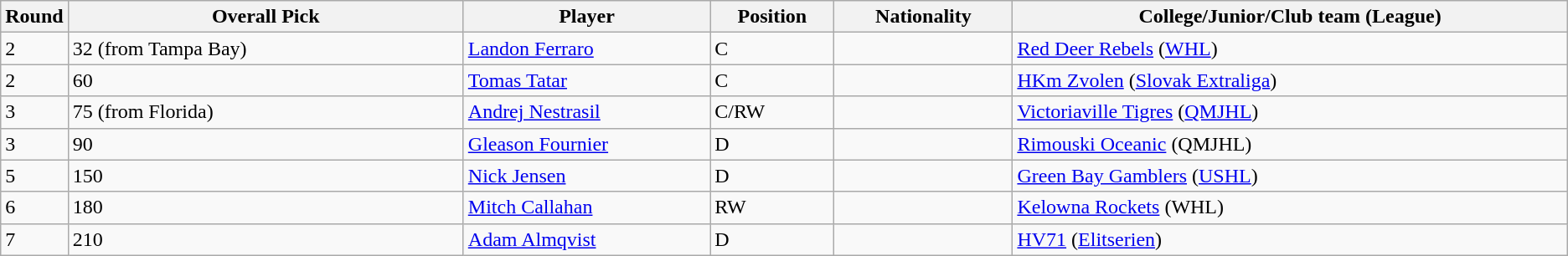<table class="wikitable">
<tr>
<th bgcolor="#DDDDFF" width="2.75%">Round</th>
<th bgcolor="#DDDDFF" width="25.75%">Overall Pick</th>
<th bgcolor="#DDDDFF" width="16.0%">Player</th>
<th bgcolor="#DDDDFF" width="8.0%">Position</th>
<th bgcolor="#DDDDFF" width="11.5%">Nationality</th>
<th bgcolor="#DDDDFF" width="100.0%">College/Junior/Club team (League)</th>
</tr>
<tr>
<td>2</td>
<td>32 (from Tampa Bay)</td>
<td><a href='#'>Landon Ferraro</a></td>
<td>C</td>
<td></td>
<td><a href='#'>Red Deer Rebels</a> (<a href='#'>WHL</a>)</td>
</tr>
<tr>
<td>2</td>
<td>60</td>
<td><a href='#'>Tomas Tatar</a></td>
<td>C</td>
<td></td>
<td><a href='#'>HKm Zvolen</a> (<a href='#'>Slovak Extraliga</a>)</td>
</tr>
<tr>
<td>3</td>
<td>75 (from Florida)</td>
<td><a href='#'>Andrej Nestrasil</a></td>
<td>C/RW</td>
<td></td>
<td><a href='#'>Victoriaville Tigres</a> (<a href='#'>QMJHL</a>)</td>
</tr>
<tr>
<td>3</td>
<td>90</td>
<td><a href='#'>Gleason Fournier</a></td>
<td>D</td>
<td></td>
<td><a href='#'>Rimouski Oceanic</a> (QMJHL)</td>
</tr>
<tr>
<td>5</td>
<td>150</td>
<td><a href='#'>Nick Jensen</a></td>
<td>D</td>
<td></td>
<td><a href='#'>Green Bay Gamblers</a> (<a href='#'>USHL</a>)</td>
</tr>
<tr>
<td>6</td>
<td>180</td>
<td><a href='#'>Mitch Callahan</a></td>
<td>RW</td>
<td></td>
<td><a href='#'>Kelowna Rockets</a> (WHL)</td>
</tr>
<tr>
<td>7</td>
<td>210</td>
<td><a href='#'>Adam Almqvist</a></td>
<td>D</td>
<td></td>
<td><a href='#'>HV71</a> (<a href='#'>Elitserien</a>)</td>
</tr>
</table>
